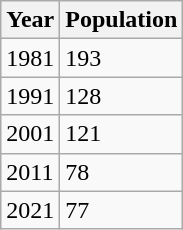<table class="wikitable">
<tr>
<th>Year</th>
<th>Population</th>
</tr>
<tr>
<td>1981</td>
<td>193</td>
</tr>
<tr>
<td>1991</td>
<td>128</td>
</tr>
<tr>
<td>2001</td>
<td>121</td>
</tr>
<tr>
<td>2011</td>
<td>78</td>
</tr>
<tr>
<td>2021</td>
<td>77</td>
</tr>
</table>
